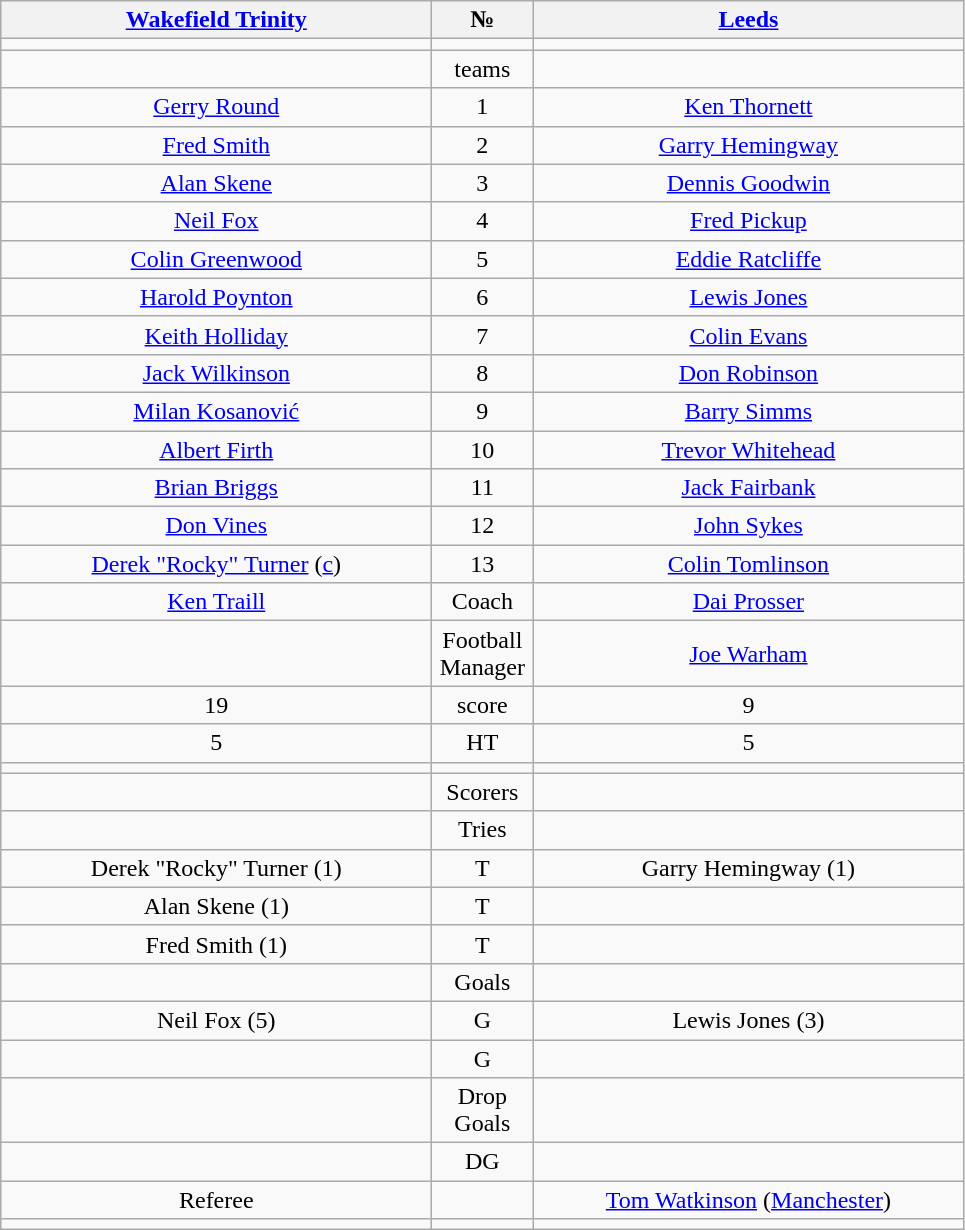<table class="wikitable" style="text-align:center;">
<tr>
<th width=280 abbr=winner><a href='#'>Wakefield Trinity</a></th>
<th width=60 abbr="Number">№</th>
<th width=280 abbr=runner-up><a href='#'>Leeds</a></th>
</tr>
<tr>
<td></td>
<td></td>
<td></td>
</tr>
<tr>
<td></td>
<td>teams</td>
<td></td>
</tr>
<tr>
<td><a href='#'>Gerry Round</a></td>
<td>1</td>
<td><a href='#'>Ken Thornett</a></td>
</tr>
<tr>
<td><a href='#'>Fred Smith</a></td>
<td>2</td>
<td><a href='#'>Garry Hemingway</a></td>
</tr>
<tr>
<td><a href='#'>Alan Skene</a></td>
<td>3</td>
<td><a href='#'>Dennis Goodwin</a></td>
</tr>
<tr>
<td><a href='#'>Neil Fox</a></td>
<td>4</td>
<td><a href='#'>Fred Pickup</a></td>
</tr>
<tr>
<td><a href='#'>Colin Greenwood</a></td>
<td>5</td>
<td><a href='#'>Eddie Ratcliffe</a></td>
</tr>
<tr>
<td><a href='#'>Harold Poynton</a></td>
<td>6</td>
<td><a href='#'>Lewis Jones</a></td>
</tr>
<tr>
<td><a href='#'>Keith Holliday</a></td>
<td>7</td>
<td><a href='#'>Colin Evans</a></td>
</tr>
<tr>
<td><a href='#'>Jack Wilkinson</a></td>
<td>8</td>
<td><a href='#'>Don Robinson</a></td>
</tr>
<tr>
<td><a href='#'>Milan Kosanović</a></td>
<td>9</td>
<td><a href='#'>Barry Simms</a></td>
</tr>
<tr>
<td><a href='#'>Albert Firth</a></td>
<td>10</td>
<td><a href='#'>Trevor Whitehead</a></td>
</tr>
<tr>
<td><a href='#'>Brian Briggs</a></td>
<td>11</td>
<td><a href='#'>Jack Fairbank</a></td>
</tr>
<tr>
<td><a href='#'>Don Vines</a></td>
<td>12</td>
<td><a href='#'>John Sykes</a></td>
</tr>
<tr>
<td><a href='#'>Derek "Rocky" Turner</a> (<a href='#'>c</a>)</td>
<td>13</td>
<td><a href='#'>Colin Tomlinson</a></td>
</tr>
<tr>
<td><a href='#'>Ken Traill</a></td>
<td>Coach</td>
<td><a href='#'>Dai Prosser</a></td>
</tr>
<tr>
<td></td>
<td>Football Manager</td>
<td><a href='#'>Joe Warham</a></td>
</tr>
<tr>
<td>19</td>
<td>score</td>
<td>9</td>
</tr>
<tr>
<td>5</td>
<td>HT</td>
<td>5</td>
</tr>
<tr>
<td></td>
<td></td>
<td></td>
</tr>
<tr>
<td></td>
<td>Scorers</td>
<td></td>
</tr>
<tr>
<td></td>
<td>Tries</td>
<td></td>
</tr>
<tr>
<td>Derek "Rocky" Turner (1)</td>
<td>T</td>
<td>Garry Hemingway (1)</td>
</tr>
<tr>
<td>Alan Skene (1)</td>
<td>T</td>
<td></td>
</tr>
<tr>
<td>Fred Smith (1)</td>
<td>T</td>
<td></td>
</tr>
<tr>
<td></td>
<td>Goals</td>
<td></td>
</tr>
<tr>
<td>Neil Fox (5)</td>
<td>G</td>
<td>Lewis Jones (3)</td>
</tr>
<tr>
<td></td>
<td>G</td>
<td></td>
</tr>
<tr>
<td></td>
<td>Drop Goals</td>
<td></td>
</tr>
<tr>
<td></td>
<td>DG</td>
<td></td>
</tr>
<tr>
<td>Referee</td>
<td></td>
<td><a href='#'>Tom Watkinson</a> (<a href='#'>Manchester</a>)</td>
</tr>
<tr>
<td></td>
<td></td>
<td></td>
</tr>
</table>
